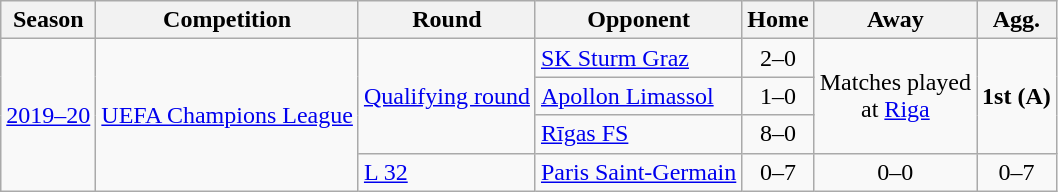<table class="wikitable">
<tr>
<th>Season</th>
<th>Competition</th>
<th>Round</th>
<th>Opponent</th>
<th>Home</th>
<th>Away</th>
<th>Agg.</th>
</tr>
<tr>
<td rowspan=4><a href='#'>2019–20</a></td>
<td rowspan=4 align=center><a href='#'>UEFA Champions League</a></td>
<td rowspan=3><a href='#'>Qualifying round</a></td>
<td> <a href='#'>SK Sturm Graz</a></td>
<td align=center>2–0</td>
<td rowspan=3 align=center>Matches played<br> at <a href='#'>Riga</a></td>
<td rowspan=3 align=center><strong>1st (A)</strong></td>
</tr>
<tr>
<td> <a href='#'>Apollon Limassol</a></td>
<td align=center>1–0</td>
</tr>
<tr>
<td> <a href='#'>Rīgas FS</a></td>
<td align=center>8–0</td>
</tr>
<tr>
<td><a href='#'>L 32</a></td>
<td> <a href='#'>Paris Saint-Germain</a></td>
<td align=center>0–7</td>
<td align=center>0–0</td>
<td align=center>0–7</td>
</tr>
</table>
